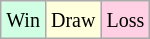<table class="wikitable">
<tr>
<td style="background-color: #d0ffe3;"><small>Win</small></td>
<td style="background-color: #ffffdd;"><small>Draw</small></td>
<td style="background-color: #ffd0e3;"><small>Loss</small></td>
</tr>
</table>
